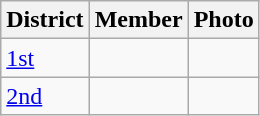<table class="wikitable sortable">
<tr>
<th>District</th>
<th>Member</th>
<th>Photo</th>
</tr>
<tr>
<td><a href='#'>1st</a></td>
<td></td>
<td></td>
</tr>
<tr>
<td><a href='#'>2nd</a></td>
<td></td>
<td></td>
</tr>
</table>
